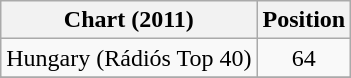<table class="wikitable sortable">
<tr>
<th>Chart (2011)</th>
<th>Position</th>
</tr>
<tr>
<td>Hungary (Rádiós Top 40)</td>
<td align="center">64</td>
</tr>
<tr>
</tr>
<tr>
</tr>
</table>
